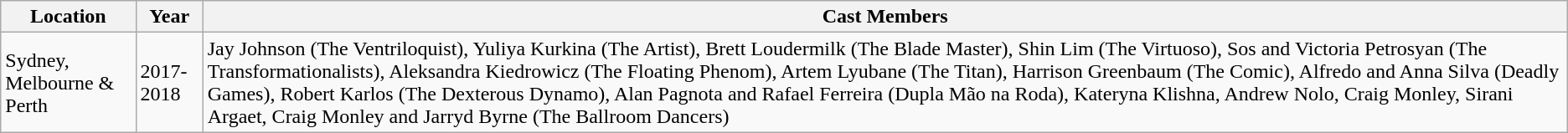<table class="wikitable">
<tr>
<th>Location</th>
<th>Year</th>
<th>Cast Members</th>
</tr>
<tr>
<td>Sydney, Melbourne & Perth</td>
<td style="text-align:left">2017-2018</td>
<td>Jay Johnson (The Ventriloquist), Yuliya Kurkina (The Artist), Brett Loudermilk (The Blade Master), Shin Lim (The Virtuoso), Sos and Victoria Petrosyan (The Transformationalists), Aleksandra Kiedrowicz (The Floating Phenom), Artem Lyubane (The Titan), Harrison Greenbaum (The Comic), Alfredo and Anna Silva (Deadly Games), Robert Karlos (The Dexterous Dynamo), Alan Pagnota and Rafael Ferreira (Dupla Mão na Roda), Kateryna Klishna, Andrew Nolo, Craig Monley, Sirani Argaet, Craig Monley and Jarryd Byrne (The Ballroom Dancers)</td>
</tr>
</table>
